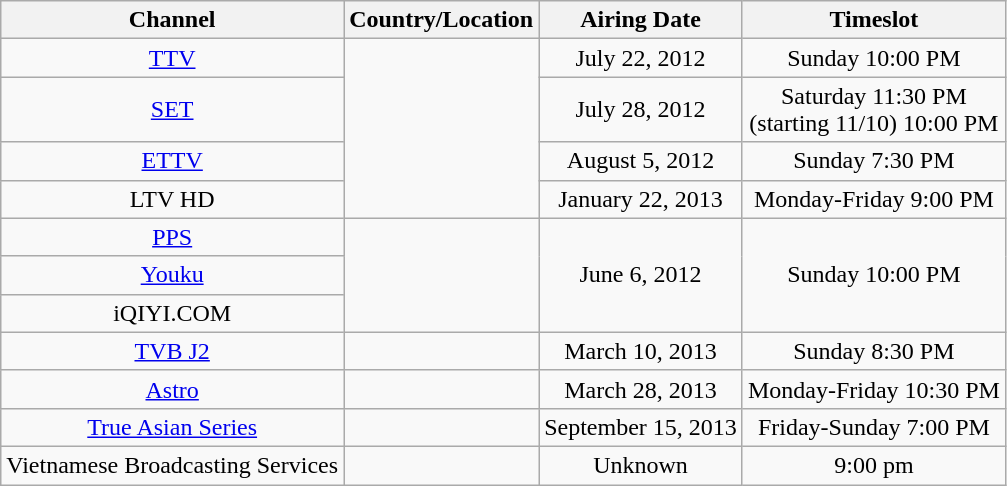<table class="wikitable">
<tr>
<th>Channel</th>
<th>Country/Location</th>
<th>Airing Date</th>
<th>Timeslot</th>
</tr>
<tr align=center>
<td><a href='#'>TTV</a></td>
<td rowspan="4"></td>
<td>July 22, 2012</td>
<td>Sunday 10:00 PM</td>
</tr>
<tr align=center>
<td><a href='#'>SET</a></td>
<td>July 28, 2012</td>
<td>Saturday 11:30 PM<br>(starting 11/10) 10:00 PM</td>
</tr>
<tr align=center>
<td><a href='#'>ETTV</a></td>
<td>August 5, 2012</td>
<td>Sunday 7:30 PM</td>
</tr>
<tr align=center>
<td>LTV HD</td>
<td>January 22, 2013</td>
<td>Monday-Friday 9:00 PM</td>
</tr>
<tr align=center>
<td><a href='#'>PPS</a></td>
<td rowspan="3"></td>
<td rowspan="3">June 6, 2012</td>
<td rowspan="3">Sunday 10:00 PM</td>
</tr>
<tr align=center>
<td><a href='#'>Youku</a></td>
</tr>
<tr align=center>
<td>iQIYI.COM</td>
</tr>
<tr align=center>
<td><a href='#'>TVB J2</a></td>
<td></td>
<td>March 10, 2013</td>
<td>Sunday 8:30 PM</td>
</tr>
<tr align=center>
<td><a href='#'>Astro</a></td>
<td></td>
<td>March 28, 2013</td>
<td>Monday-Friday 10:30 PM</td>
</tr>
<tr align=center>
<td><a href='#'>True Asian Series</a></td>
<td></td>
<td>September 15, 2013</td>
<td>Friday-Sunday 7:00 PM</td>
</tr>
<tr align=center>
<td>Vietnamese Broadcasting Services</td>
<td></td>
<td>Unknown</td>
<td>9:00 pm</td>
</tr>
</table>
